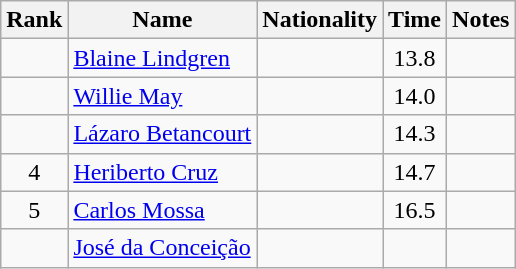<table class="wikitable sortable" style="text-align:center">
<tr>
<th>Rank</th>
<th>Name</th>
<th>Nationality</th>
<th>Time</th>
<th>Notes</th>
</tr>
<tr>
<td></td>
<td align=left><a href='#'>Blaine Lindgren</a></td>
<td align=left></td>
<td>13.8</td>
<td></td>
</tr>
<tr>
<td></td>
<td align=left><a href='#'>Willie May</a></td>
<td align=left></td>
<td>14.0</td>
<td></td>
</tr>
<tr>
<td></td>
<td align=left><a href='#'>Lázaro Betancourt</a></td>
<td align=left></td>
<td>14.3</td>
<td></td>
</tr>
<tr>
<td>4</td>
<td align=left><a href='#'>Heriberto Cruz</a></td>
<td align=left></td>
<td>14.7</td>
<td></td>
</tr>
<tr>
<td>5</td>
<td align=left><a href='#'>Carlos Mossa</a></td>
<td align=left></td>
<td>16.5</td>
<td></td>
</tr>
<tr>
<td></td>
<td align=left><a href='#'>José da Conceição</a></td>
<td align=left></td>
<td></td>
<td></td>
</tr>
</table>
